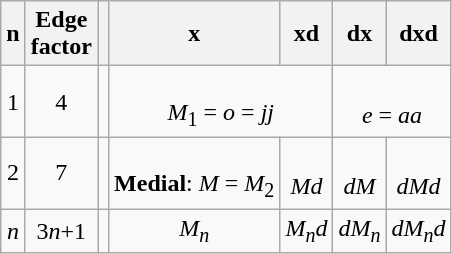<table class="wikitable sortable" style="text-align: center">
<tr>
<th>n</th>
<th>Edge<br>factor</th>
<th></th>
<th>x</th>
<th>xd</th>
<th>dx</th>
<th>dxd</th>
</tr>
<tr>
<td>1</td>
<td>4</td>
<td></td>
<td colspan=2><br> <em>M</em><sub>1</sub> = <em>o</em> = <em>jj</em></td>
<td colspan=2><br> <em>e</em> = <em>aa</em></td>
</tr>
<tr>
<td>2</td>
<td>7</td>
<td></td>
<td><br><strong>Medial</strong>: <em>M</em> = <em>M</em><sub>2</sub></td>
<td><br><em>Md</em></td>
<td><br><em>dM</em></td>
<td><br><em>dMd</em></td>
</tr>
<tr>
<td><em>n</em></td>
<td>3<em>n</em>+1</td>
<td></td>
<td><em>M<sub>n</sub></em></td>
<td><em>M<sub>n</sub>d</em></td>
<td><em>dM<sub>n</sub></em></td>
<td><em>dM<sub>n</sub>d</em></td>
</tr>
</table>
